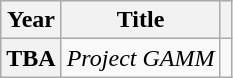<table class="wikitable">
<tr>
<th>Year</th>
<th>Title</th>
<th></th>
</tr>
<tr>
<th>TBA</th>
<td><em>Project GAMM</em></td>
<td></td>
</tr>
</table>
